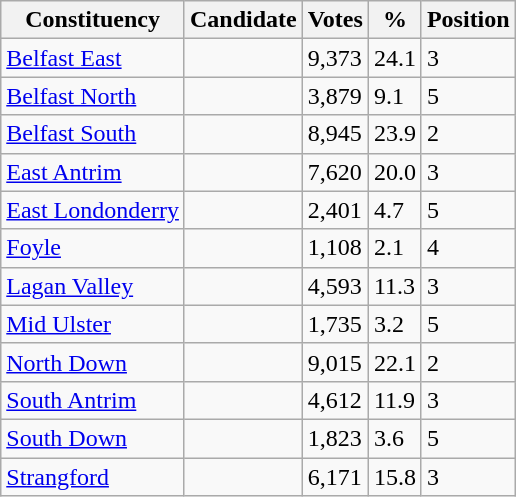<table class="wikitable sortable">
<tr>
<th>Constituency</th>
<th>Candidate</th>
<th>Votes</th>
<th>%</th>
<th>Position</th>
</tr>
<tr>
<td><a href='#'>Belfast East</a></td>
<td></td>
<td>9,373</td>
<td>24.1</td>
<td>3</td>
</tr>
<tr>
<td><a href='#'>Belfast North</a></td>
<td></td>
<td>3,879</td>
<td>9.1</td>
<td>5</td>
</tr>
<tr>
<td><a href='#'>Belfast South</a></td>
<td></td>
<td>8,945</td>
<td>23.9</td>
<td>2</td>
</tr>
<tr>
<td><a href='#'>East Antrim</a></td>
<td></td>
<td>7,620</td>
<td>20.0</td>
<td>3</td>
</tr>
<tr>
<td><a href='#'>East Londonderry</a></td>
<td></td>
<td>2,401</td>
<td>4.7</td>
<td>5</td>
</tr>
<tr>
<td><a href='#'>Foyle</a></td>
<td></td>
<td>1,108</td>
<td>2.1</td>
<td>4</td>
</tr>
<tr>
<td><a href='#'>Lagan Valley</a></td>
<td></td>
<td>4,593</td>
<td>11.3</td>
<td>3</td>
</tr>
<tr>
<td><a href='#'>Mid Ulster</a></td>
<td></td>
<td>1,735</td>
<td>3.2</td>
<td>5</td>
</tr>
<tr>
<td><a href='#'>North Down</a></td>
<td></td>
<td>9,015</td>
<td>22.1</td>
<td>2</td>
</tr>
<tr>
<td><a href='#'>South Antrim</a></td>
<td></td>
<td>4,612</td>
<td>11.9</td>
<td>3</td>
</tr>
<tr>
<td><a href='#'>South Down</a></td>
<td></td>
<td>1,823</td>
<td>3.6</td>
<td>5</td>
</tr>
<tr>
<td><a href='#'>Strangford</a></td>
<td></td>
<td>6,171</td>
<td>15.8</td>
<td>3</td>
</tr>
</table>
